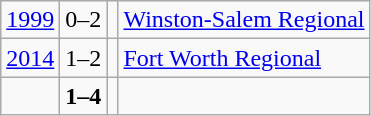<table class="wikitable">
<tr>
<td><a href='#'>1999</a></td>
<td>0–2</td>
<td></td>
<td><a href='#'>Winston-Salem Regional</a></td>
</tr>
<tr>
<td><a href='#'>2014</a></td>
<td>1–2</td>
<td></td>
<td><a href='#'>Fort Worth Regional</a></td>
</tr>
<tr>
<td></td>
<td><strong>1–4</strong></td>
<td><strong></strong></td>
<td></td>
</tr>
</table>
